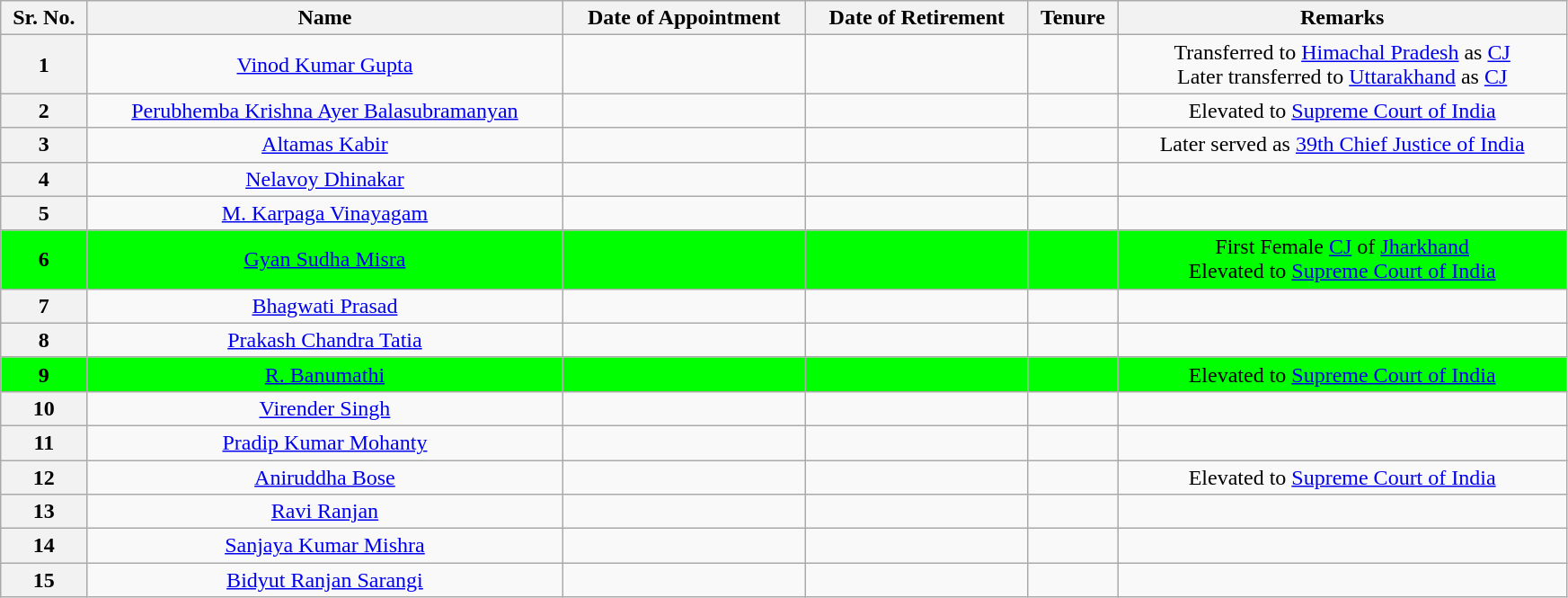<table class="wikitable sortable" style="text-align:center" width="92%">
<tr>
<th>Sr. No.</th>
<th>Name</th>
<th>Date of Appointment</th>
<th>Date of Retirement</th>
<th>Tenure</th>
<th>Remarks</th>
</tr>
<tr>
<th>1</th>
<td><a href='#'>Vinod Kumar Gupta</a></td>
<td></td>
<td></td>
<td></td>
<td>Transferred to <a href='#'>Himachal Pradesh</a> as <a href='#'>CJ</a> <br> Later transferred to <a href='#'>Uttarakhand</a> as <a href='#'>CJ</a></td>
</tr>
<tr>
<th>2</th>
<td><a href='#'>Perubhemba Krishna Ayer Balasubramanyan</a></td>
<td></td>
<td></td>
<td></td>
<td>Elevated to <a href='#'>Supreme Court of India</a></td>
</tr>
<tr>
<th>3</th>
<td><a href='#'>Altamas Kabir</a></td>
<td></td>
<td></td>
<td></td>
<td>Later served as <a href='#'>39th Chief Justice of India</a></td>
</tr>
<tr>
<th>4</th>
<td><a href='#'>Nelavoy Dhinakar</a></td>
<td></td>
<td></td>
<td></td>
<td></td>
</tr>
<tr>
<th>5</th>
<td><a href='#'>M. Karpaga Vinayagam</a></td>
<td></td>
<td></td>
<td></td>
<td></td>
</tr>
<tr>
<th style="background:lime;">6</th>
<td style="background:lime;"><a href='#'>Gyan Sudha Misra</a></td>
<td style="background:lime;"></td>
<td style="background:lime;"></td>
<td style="background:lime;"></td>
<td style="background:lime;">First Female <a href='#'>CJ</a> of <a href='#'>Jharkhand</a><br>Elevated to <a href='#'>Supreme Court of India</a></td>
</tr>
<tr>
<th>7</th>
<td><a href='#'>Bhagwati Prasad</a></td>
<td></td>
<td></td>
<td></td>
<td></td>
</tr>
<tr>
<th>8</th>
<td><a href='#'>Prakash Chandra Tatia</a></td>
<td></td>
<td></td>
<td></td>
<td></td>
</tr>
<tr>
<th style="background:lime;">9</th>
<td style="background:lime;"><a href='#'>R. Banumathi</a></td>
<td style="background:lime;"></td>
<td style="background:lime;"></td>
<td style="background:lime;"></td>
<td style="background:lime;">Elevated to <a href='#'>Supreme Court of India</a></td>
</tr>
<tr>
<th>10</th>
<td><a href='#'>Virender Singh</a></td>
<td></td>
<td></td>
<td></td>
<td></td>
</tr>
<tr>
<th>11</th>
<td><a href='#'>Pradip Kumar Mohanty</a></td>
<td></td>
<td></td>
<td></td>
<td></td>
</tr>
<tr>
<th>12</th>
<td><a href='#'>Aniruddha Bose</a></td>
<td></td>
<td></td>
<td></td>
<td>Elevated to <a href='#'>Supreme Court of India</a></td>
</tr>
<tr>
<th>13</th>
<td><a href='#'>Ravi Ranjan</a></td>
<td></td>
<td></td>
<td></td>
<td></td>
</tr>
<tr>
<th>14</th>
<td><a href='#'>Sanjaya Kumar Mishra</a></td>
<td></td>
<td></td>
<td></td>
<td></td>
</tr>
<tr>
<th>15</th>
<td><a href='#'>Bidyut Ranjan Sarangi</a></td>
<td></td>
<td></td>
<td></td>
<td></td>
</tr>
</table>
